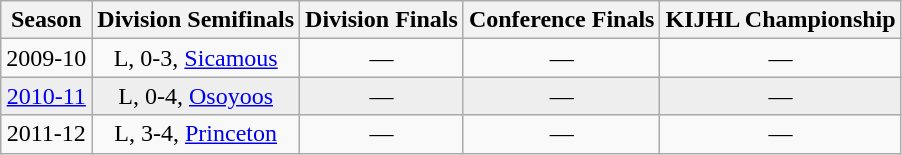<table class="wikitable" style="text-align:center">
<tr>
<th>Season</th>
<th>Division Semifinals</th>
<th>Division Finals</th>
<th>Conference Finals</th>
<th>KIJHL Championship</th>
</tr>
<tr>
<td>2009-10</td>
<td>L, 0-3, <a href='#'>Sicamous</a></td>
<td>—</td>
<td>—</td>
<td>—</td>
</tr>
<tr style="background:#eee;">
<td><a href='#'>2010-11</a></td>
<td>L, 0-4, <a href='#'>Osoyoos</a></td>
<td>—</td>
<td>—</td>
<td>—</td>
</tr>
<tr>
<td>2011-12</td>
<td>L, 3-4, <a href='#'>Princeton</a></td>
<td>—</td>
<td>—</td>
<td>—</td>
</tr>
</table>
